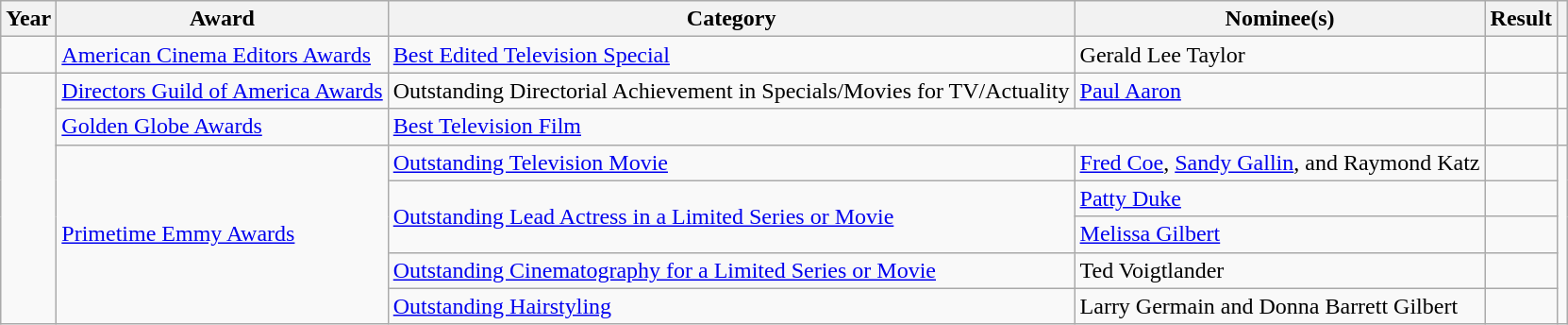<table class="wikitable sortable">
<tr>
<th>Year</th>
<th>Award</th>
<th>Category</th>
<th>Nominee(s)</th>
<th>Result</th>
<th></th>
</tr>
<tr>
<td></td>
<td><a href='#'>American Cinema Editors Awards</a></td>
<td><a href='#'>Best Edited Television Special</a></td>
<td>Gerald Lee Taylor</td>
<td></td>
<td align="center"></td>
</tr>
<tr>
<td rowspan="8"></td>
<td><a href='#'>Directors Guild of America Awards</a></td>
<td>Outstanding Directorial Achievement in Specials/Movies for TV/Actuality</td>
<td><a href='#'>Paul Aaron</a></td>
<td></td>
<td align="center"></td>
</tr>
<tr>
<td><a href='#'>Golden Globe Awards</a></td>
<td colspan="2"><a href='#'>Best Television Film</a></td>
<td></td>
<td align="center"></td>
</tr>
<tr>
<td rowspan="6"><a href='#'>Primetime Emmy Awards</a></td>
<td><a href='#'>Outstanding Television Movie</a></td>
<td><a href='#'>Fred Coe</a>, <a href='#'>Sandy Gallin</a>, and Raymond Katz</td>
<td></td>
<td rowspan="6" align="center"></td>
</tr>
<tr>
<td rowspan="2"><a href='#'>Outstanding Lead Actress in a Limited Series or Movie</a></td>
<td><a href='#'>Patty Duke</a></td>
<td></td>
</tr>
<tr>
<td><a href='#'>Melissa Gilbert</a></td>
<td></td>
</tr>
<tr>
<td><a href='#'>Outstanding Cinematography for a Limited Series or Movie</a></td>
<td>Ted Voigtlander</td>
<td></td>
</tr>
<tr>
<td><a href='#'>Outstanding Hairstyling</a></td>
<td>Larry Germain and Donna Barrett Gilbert</td>
<td></td>
</tr>
</table>
